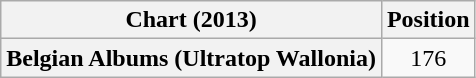<table class="wikitable plainrowheaders" style="text-align:center">
<tr>
<th scope="col">Chart (2013)</th>
<th scope="col">Position</th>
</tr>
<tr>
<th scope="row">Belgian Albums (Ultratop Wallonia)</th>
<td>176</td>
</tr>
</table>
